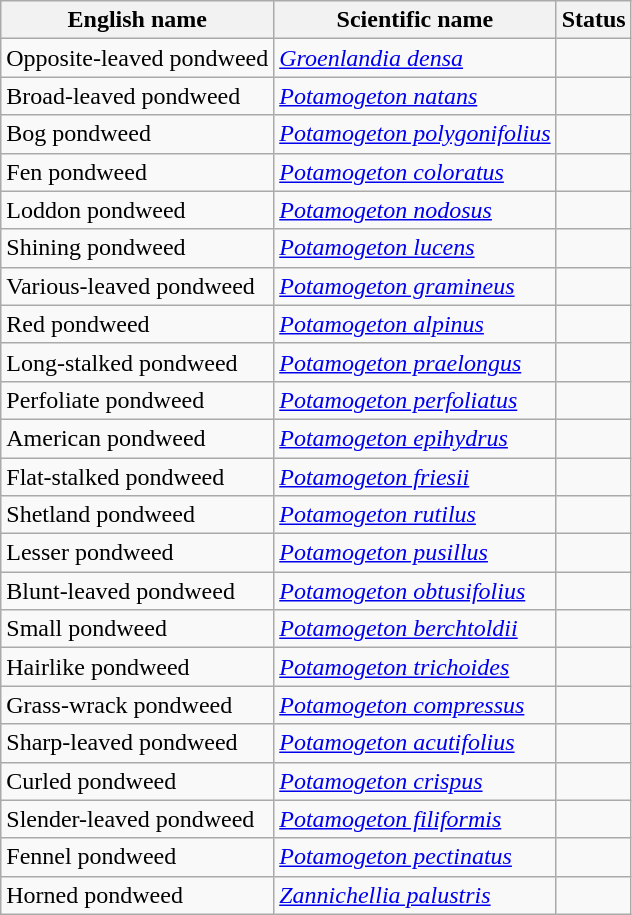<table class="wikitable" |>
<tr>
<th>English name</th>
<th>Scientific name</th>
<th>Status</th>
</tr>
<tr>
<td>Opposite-leaved pondweed</td>
<td><em><a href='#'>Groenlandia densa</a></em></td>
<td></td>
</tr>
<tr>
<td>Broad-leaved pondweed</td>
<td><em><a href='#'>Potamogeton natans</a></em></td>
<td></td>
</tr>
<tr>
<td>Bog pondweed</td>
<td><em><a href='#'>Potamogeton polygonifolius</a></em></td>
<td></td>
</tr>
<tr>
<td>Fen pondweed</td>
<td><em><a href='#'>Potamogeton coloratus</a></em></td>
<td></td>
</tr>
<tr>
<td>Loddon pondweed</td>
<td><em><a href='#'>Potamogeton nodosus</a></em></td>
<td></td>
</tr>
<tr>
<td>Shining pondweed</td>
<td><em><a href='#'>Potamogeton lucens</a></em></td>
<td></td>
</tr>
<tr>
<td>Various-leaved pondweed</td>
<td><em><a href='#'>Potamogeton gramineus</a></em></td>
<td></td>
</tr>
<tr>
<td>Red pondweed</td>
<td><em><a href='#'>Potamogeton alpinus</a></em></td>
<td></td>
</tr>
<tr>
<td>Long-stalked pondweed</td>
<td><em><a href='#'>Potamogeton praelongus</a></em></td>
<td></td>
</tr>
<tr>
<td>Perfoliate pondweed</td>
<td><em><a href='#'>Potamogeton perfoliatus</a></em></td>
<td></td>
</tr>
<tr>
<td>American pondweed</td>
<td><em><a href='#'>Potamogeton epihydrus</a></em></td>
<td></td>
</tr>
<tr>
<td>Flat-stalked pondweed</td>
<td><em><a href='#'>Potamogeton friesii</a></em></td>
<td></td>
</tr>
<tr>
<td>Shetland pondweed</td>
<td><em><a href='#'>Potamogeton rutilus</a></em></td>
<td></td>
</tr>
<tr>
<td>Lesser pondweed</td>
<td><em><a href='#'>Potamogeton pusillus</a></em></td>
<td></td>
</tr>
<tr>
<td>Blunt-leaved pondweed</td>
<td><em><a href='#'>Potamogeton obtusifolius</a></em></td>
<td></td>
</tr>
<tr>
<td>Small pondweed</td>
<td><em><a href='#'>Potamogeton berchtoldii</a></em></td>
<td></td>
</tr>
<tr>
<td>Hairlike pondweed</td>
<td><em><a href='#'>Potamogeton trichoides</a></em></td>
<td></td>
</tr>
<tr>
<td>Grass-wrack pondweed</td>
<td><em><a href='#'>Potamogeton compressus</a></em></td>
<td></td>
</tr>
<tr>
<td>Sharp-leaved pondweed</td>
<td><em><a href='#'>Potamogeton acutifolius</a></em></td>
<td></td>
</tr>
<tr>
<td>Curled pondweed</td>
<td><em><a href='#'>Potamogeton crispus</a></em></td>
<td></td>
</tr>
<tr>
<td>Slender-leaved pondweed</td>
<td><em><a href='#'>Potamogeton filiformis</a></em></td>
<td></td>
</tr>
<tr>
<td>Fennel pondweed</td>
<td><em><a href='#'>Potamogeton pectinatus</a></em></td>
<td></td>
</tr>
<tr>
<td>Horned pondweed</td>
<td><em><a href='#'>Zannichellia palustris</a></em></td>
<td></td>
</tr>
</table>
